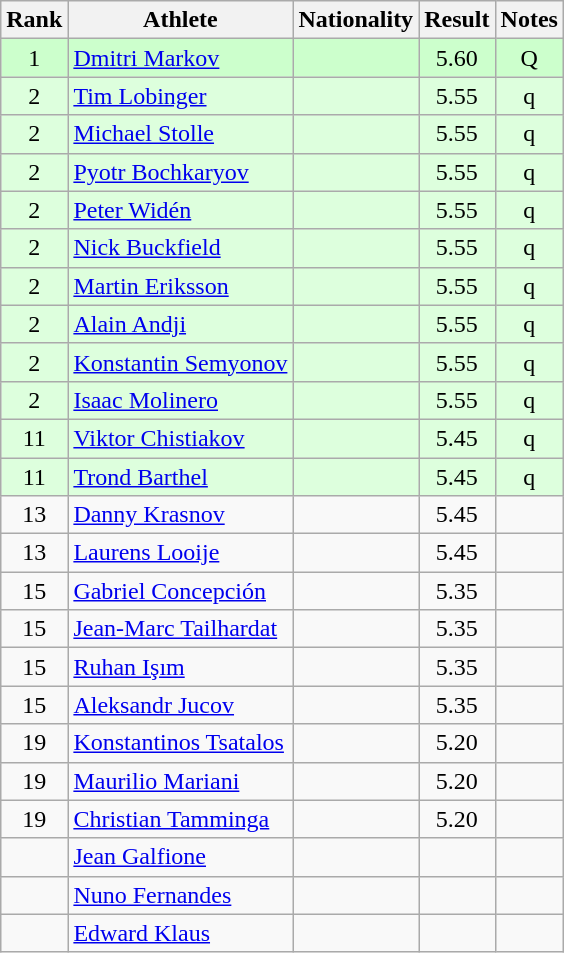<table class="wikitable sortable" style="text-align:center">
<tr>
<th>Rank</th>
<th>Athlete</th>
<th>Nationality</th>
<th>Result</th>
<th>Notes</th>
</tr>
<tr bgcolor=ccffcc>
<td>1</td>
<td align="left"><a href='#'>Dmitri Markov</a></td>
<td align=left></td>
<td>5.60</td>
<td>Q</td>
</tr>
<tr bgcolor=ddffdd>
<td>2</td>
<td align="left"><a href='#'>Tim Lobinger</a></td>
<td align=left></td>
<td>5.55</td>
<td>q</td>
</tr>
<tr bgcolor=ddffdd>
<td>2</td>
<td align="left"><a href='#'>Michael Stolle</a></td>
<td align=left></td>
<td>5.55</td>
<td>q</td>
</tr>
<tr bgcolor=ddffdd>
<td>2</td>
<td align="left"><a href='#'>Pyotr Bochkaryov</a></td>
<td align=left></td>
<td>5.55</td>
<td>q</td>
</tr>
<tr bgcolor=ddffdd>
<td>2</td>
<td align="left"><a href='#'>Peter Widén</a></td>
<td align=left></td>
<td>5.55</td>
<td>q</td>
</tr>
<tr bgcolor=ddffdd>
<td>2</td>
<td align="left"><a href='#'>Nick Buckfield</a></td>
<td align=left></td>
<td>5.55</td>
<td>q</td>
</tr>
<tr bgcolor=ddffdd>
<td>2</td>
<td align="left"><a href='#'>Martin Eriksson</a></td>
<td align=left></td>
<td>5.55</td>
<td>q</td>
</tr>
<tr bgcolor=ddffdd>
<td>2</td>
<td align="left"><a href='#'>Alain Andji</a></td>
<td align=left></td>
<td>5.55</td>
<td>q</td>
</tr>
<tr bgcolor=ddffdd>
<td>2</td>
<td align="left"><a href='#'>Konstantin Semyonov</a></td>
<td align=left></td>
<td>5.55</td>
<td>q</td>
</tr>
<tr bgcolor=ddffdd>
<td>2</td>
<td align="left"><a href='#'>Isaac Molinero</a></td>
<td align=left></td>
<td>5.55</td>
<td>q</td>
</tr>
<tr bgcolor=ddffdd>
<td>11</td>
<td align="left"><a href='#'>Viktor Chistiakov</a></td>
<td align=left></td>
<td>5.45</td>
<td>q</td>
</tr>
<tr bgcolor=ddffdd>
<td>11</td>
<td align="left"><a href='#'>Trond Barthel</a></td>
<td align=left></td>
<td>5.45</td>
<td>q</td>
</tr>
<tr>
<td>13</td>
<td align="left"><a href='#'>Danny Krasnov</a></td>
<td align=left></td>
<td>5.45</td>
<td></td>
</tr>
<tr>
<td>13</td>
<td align="left"><a href='#'>Laurens Looije</a></td>
<td align=left></td>
<td>5.45</td>
<td></td>
</tr>
<tr>
<td>15</td>
<td align="left"><a href='#'>Gabriel Concepción</a></td>
<td align=left></td>
<td>5.35</td>
<td></td>
</tr>
<tr>
<td>15</td>
<td align="left"><a href='#'>Jean-Marc Tailhardat</a></td>
<td align=left></td>
<td>5.35</td>
<td></td>
</tr>
<tr>
<td>15</td>
<td align="left"><a href='#'>Ruhan Işım</a></td>
<td align=left></td>
<td>5.35</td>
<td></td>
</tr>
<tr>
<td>15</td>
<td align="left"><a href='#'>Aleksandr Jucov</a></td>
<td align=left></td>
<td>5.35</td>
<td></td>
</tr>
<tr>
<td>19</td>
<td align="left"><a href='#'>Konstantinos Tsatalos</a></td>
<td align=left></td>
<td>5.20</td>
<td></td>
</tr>
<tr>
<td>19</td>
<td align="left"><a href='#'>Maurilio Mariani</a></td>
<td align=left></td>
<td>5.20</td>
<td></td>
</tr>
<tr>
<td>19</td>
<td align="left"><a href='#'>Christian Tamminga</a></td>
<td align=left></td>
<td>5.20</td>
<td></td>
</tr>
<tr>
<td></td>
<td align="left"><a href='#'>Jean Galfione</a></td>
<td align=left></td>
<td></td>
<td></td>
</tr>
<tr>
<td></td>
<td align="left"><a href='#'>Nuno Fernandes</a></td>
<td align=left></td>
<td></td>
<td></td>
</tr>
<tr>
<td></td>
<td align="left"><a href='#'>Edward Klaus</a></td>
<td align=left></td>
<td></td>
<td></td>
</tr>
</table>
